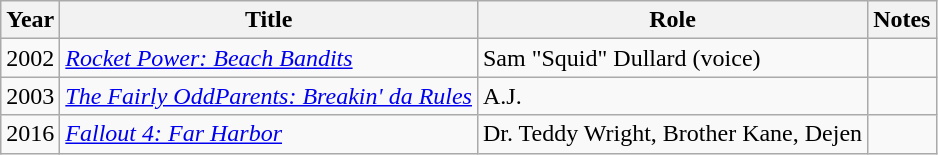<table class="wikitable sortable">
<tr>
<th>Year</th>
<th>Title</th>
<th>Role</th>
<th>Notes</th>
</tr>
<tr>
<td>2002</td>
<td><em><a href='#'>Rocket Power: Beach Bandits</a></em></td>
<td>Sam "Squid" Dullard (voice)</td>
<td></td>
</tr>
<tr>
<td>2003</td>
<td><em><a href='#'>The Fairly OddParents: Breakin' da Rules</a></em></td>
<td>A.J.</td>
<td></td>
</tr>
<tr>
<td>2016</td>
<td><em><a href='#'>Fallout 4: Far Harbor</a></em></td>
<td>Dr. Teddy Wright, Brother Kane, Dejen</td>
<td></td>
</tr>
</table>
